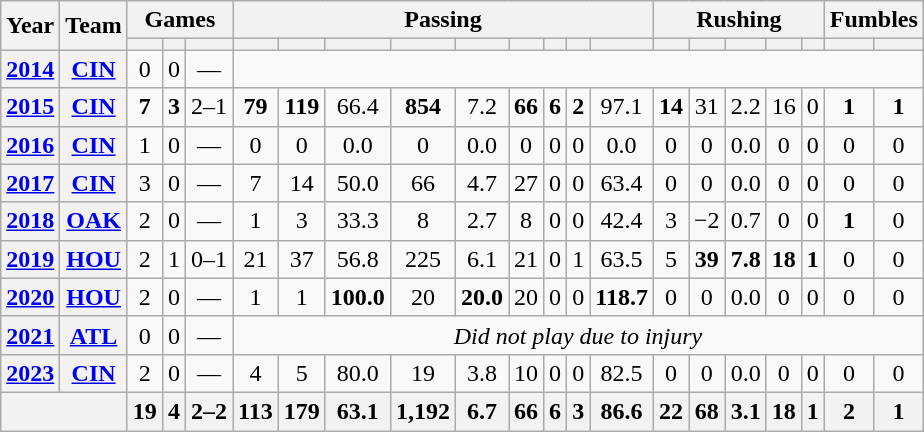<table class="wikitable" style="text-align:center;">
<tr>
<th rowspan="2">Year</th>
<th rowspan="2">Team</th>
<th colspan="3">Games</th>
<th colspan="9">Passing</th>
<th colspan="5">Rushing</th>
<th colspan="2">Fumbles</th>
</tr>
<tr>
<th></th>
<th></th>
<th></th>
<th></th>
<th></th>
<th></th>
<th></th>
<th></th>
<th></th>
<th></th>
<th></th>
<th></th>
<th></th>
<th></th>
<th></th>
<th></th>
<th></th>
<th></th>
<th></th>
</tr>
<tr>
<th><a href='#'>2014</a></th>
<th><a href='#'>CIN</a></th>
<td>0</td>
<td>0</td>
<td>—</td>
<td colspan="16"></td>
</tr>
<tr>
<th><a href='#'>2015</a></th>
<th><a href='#'>CIN</a></th>
<td><strong>7</strong></td>
<td><strong>3</strong></td>
<td>2–1</td>
<td><strong>79</strong></td>
<td><strong>119</strong></td>
<td>66.4</td>
<td><strong>854</strong></td>
<td>7.2</td>
<td><strong>66</strong></td>
<td><strong>6</strong></td>
<td><strong>2</strong></td>
<td>97.1</td>
<td><strong>14</strong></td>
<td>31</td>
<td>2.2</td>
<td>16</td>
<td>0</td>
<td><strong>1</strong></td>
<td><strong>1</strong></td>
</tr>
<tr>
<th><a href='#'>2016</a></th>
<th><a href='#'>CIN</a></th>
<td>1</td>
<td>0</td>
<td>—</td>
<td>0</td>
<td>0</td>
<td>0.0</td>
<td>0</td>
<td>0.0</td>
<td>0</td>
<td>0</td>
<td>0</td>
<td>0.0</td>
<td>0</td>
<td>0</td>
<td>0.0</td>
<td>0</td>
<td>0</td>
<td>0</td>
<td>0</td>
</tr>
<tr>
<th><a href='#'>2017</a></th>
<th><a href='#'>CIN</a></th>
<td>3</td>
<td>0</td>
<td>—</td>
<td>7</td>
<td>14</td>
<td>50.0</td>
<td>66</td>
<td>4.7</td>
<td>27</td>
<td>0</td>
<td>0</td>
<td>63.4</td>
<td>0</td>
<td>0</td>
<td>0.0</td>
<td>0</td>
<td>0</td>
<td>0</td>
<td>0</td>
</tr>
<tr>
<th><a href='#'>2018</a></th>
<th><a href='#'>OAK</a></th>
<td>2</td>
<td>0</td>
<td>—</td>
<td>1</td>
<td>3</td>
<td>33.3</td>
<td>8</td>
<td>2.7</td>
<td>8</td>
<td>0</td>
<td>0</td>
<td>42.4</td>
<td>3</td>
<td>−2</td>
<td>0.7</td>
<td>0</td>
<td>0</td>
<td><strong>1</strong></td>
<td>0</td>
</tr>
<tr>
<th><a href='#'>2019</a></th>
<th><a href='#'>HOU</a></th>
<td>2</td>
<td>1</td>
<td>0–1</td>
<td>21</td>
<td>37</td>
<td>56.8</td>
<td>225</td>
<td>6.1</td>
<td>21</td>
<td>0</td>
<td>1</td>
<td>63.5</td>
<td>5</td>
<td><strong>39</strong></td>
<td><strong>7.8</strong></td>
<td><strong>18</strong></td>
<td><strong>1</strong></td>
<td>0</td>
<td>0</td>
</tr>
<tr>
<th><a href='#'>2020</a></th>
<th><a href='#'>HOU</a></th>
<td>2</td>
<td>0</td>
<td>—</td>
<td>1</td>
<td>1</td>
<td><strong>100.0</strong></td>
<td>20</td>
<td><strong>20.0</strong></td>
<td>20</td>
<td>0</td>
<td>0</td>
<td><strong>118.7</strong></td>
<td>0</td>
<td>0</td>
<td>0.0</td>
<td>0</td>
<td>0</td>
<td>0</td>
<td>0</td>
</tr>
<tr>
<th><a href='#'>2021</a></th>
<th><a href='#'>ATL</a></th>
<td>0</td>
<td>0</td>
<td>—</td>
<td colspan="16"><em>Did not play due to injury</em></td>
</tr>
<tr>
<th><a href='#'>2023</a></th>
<th><a href='#'>CIN</a></th>
<td>2</td>
<td>0</td>
<td>—</td>
<td>4</td>
<td>5</td>
<td>80.0</td>
<td>19</td>
<td>3.8</td>
<td>10</td>
<td>0</td>
<td>0</td>
<td>82.5</td>
<td>0</td>
<td>0</td>
<td>0.0</td>
<td>0</td>
<td>0</td>
<td>0</td>
<td>0</td>
</tr>
<tr>
<th colspan="2"></th>
<th>19</th>
<th>4</th>
<th>2–2</th>
<th>113</th>
<th>179</th>
<th>63.1</th>
<th>1,192</th>
<th>6.7</th>
<th>66</th>
<th>6</th>
<th>3</th>
<th>86.6</th>
<th>22</th>
<th>68</th>
<th>3.1</th>
<th>18</th>
<th>1</th>
<th>2</th>
<th>1</th>
</tr>
</table>
